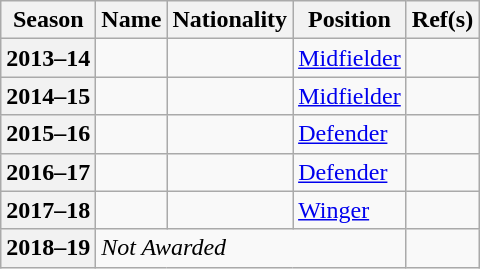<table class="wikitable plainrowheaders sortable">
<tr>
<th scope="col">Season</th>
<th scope="col">Name</th>
<th scope="col">Nationality</th>
<th scope="col">Position</th>
<th scope="col" class="unsortable">Ref(s)</th>
</tr>
<tr>
<th scope="row" style="text-align:center">2013–14</th>
<td></td>
<td></td>
<td><a href='#'>Midfielder</a></td>
<td></td>
</tr>
<tr>
<th scope="row" style="text-align:center">2014–15</th>
<td></td>
<td></td>
<td><a href='#'>Midfielder</a></td>
<td></td>
</tr>
<tr>
<th scope="row" style="text-align:center">2015–16</th>
<td></td>
<td></td>
<td><a href='#'>Defender</a></td>
<td></td>
</tr>
<tr>
<th scope="row" style="text-align:center">2016–17</th>
<td><strong></strong></td>
<td></td>
<td><a href='#'>Defender</a></td>
<td></td>
</tr>
<tr>
<th scope="row" style="text-align:center">2017–18</th>
<td></td>
<td></td>
<td><a href='#'>Winger</a></td>
<td></td>
</tr>
<tr>
<th scope="row" style="text-align:center">2018–19</th>
<td colspan="3"><em>Not Awarded</em></td>
</tr>
</table>
